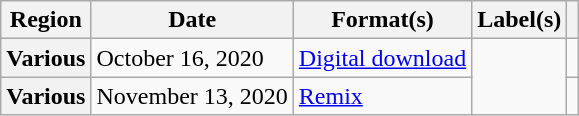<table class="wikitable sortable plainrowheaders">
<tr>
<th>Region</th>
<th>Date</th>
<th>Format(s)</th>
<th>Label(s)</th>
<th></th>
</tr>
<tr>
<th scope="row">Various</th>
<td>October 16, 2020</td>
<td><a href='#'>Digital download</a></td>
<td rowspan="2"></td>
<td style="text-align:center;"></td>
</tr>
<tr>
<th scope="row">Various</th>
<td>November 13, 2020</td>
<td><a href='#'>Remix</a></td>
<td style="text-align:center;"></td>
</tr>
</table>
